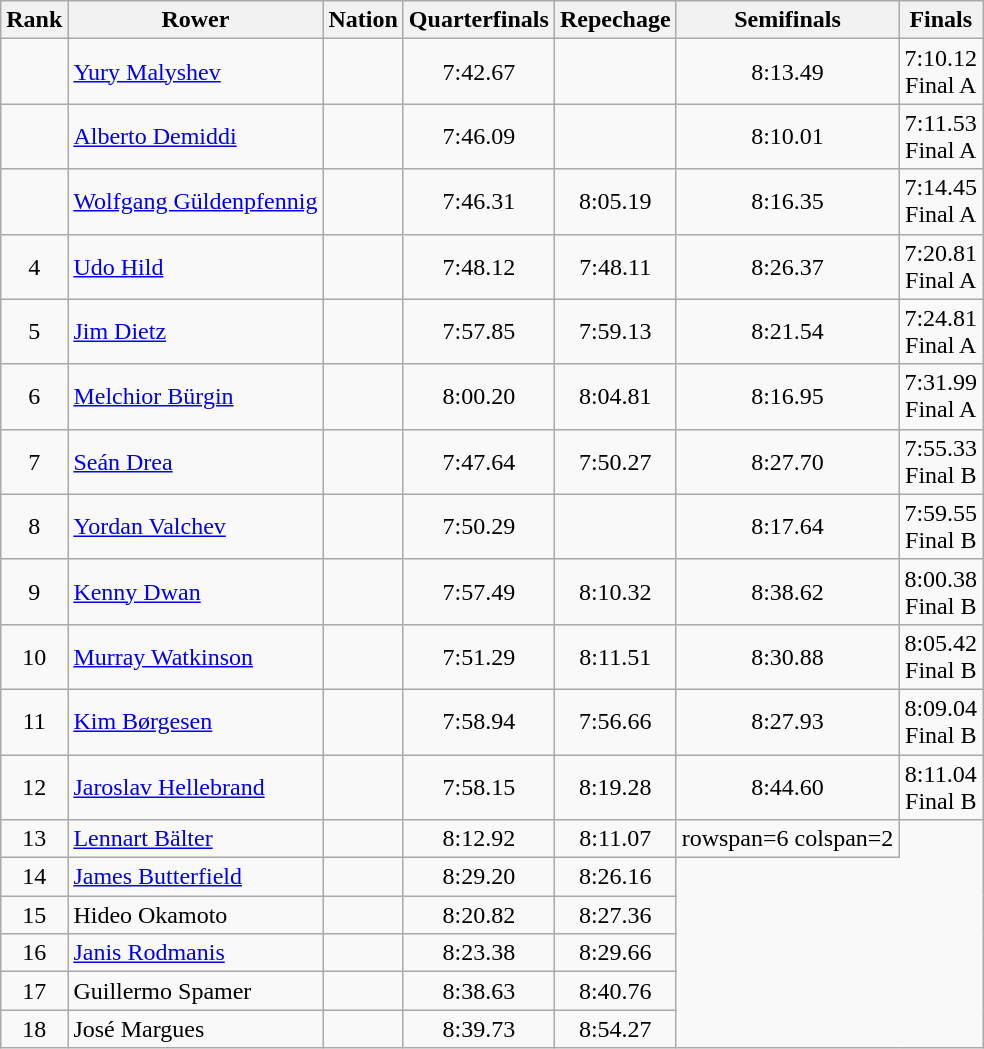<table class="wikitable sortable" style="text-align:center">
<tr>
<th>Rank</th>
<th>Rower</th>
<th>Nation</th>
<th>Quarterfinals</th>
<th>Repechage</th>
<th>Semifinals</th>
<th>Finals</th>
</tr>
<tr>
<td></td>
<td align=left><a href='#'>Yury Malyshev</a></td>
<td align=left></td>
<td>7:42.67</td>
<td></td>
<td>8:13.49</td>
<td>7:10.12<br>Final A</td>
</tr>
<tr>
<td></td>
<td align=left><a href='#'>Alberto Demiddi</a></td>
<td align=left></td>
<td>7:46.09</td>
<td></td>
<td>8:10.01</td>
<td>7:11.53<br>Final A</td>
</tr>
<tr>
<td></td>
<td align=left><a href='#'>Wolfgang Güldenpfennig</a></td>
<td align=left></td>
<td>7:46.31</td>
<td>8:05.19</td>
<td>8:16.35</td>
<td>7:14.45<br>Final A</td>
</tr>
<tr>
<td>4</td>
<td align=left><a href='#'>Udo Hild</a></td>
<td align=left></td>
<td>7:48.12</td>
<td>7:48.11</td>
<td>8:26.37</td>
<td>7:20.81<br>Final A</td>
</tr>
<tr>
<td>5</td>
<td align=left><a href='#'>Jim Dietz</a></td>
<td align=left></td>
<td>7:57.85</td>
<td>7:59.13</td>
<td>8:21.54</td>
<td>7:24.81<br>Final A</td>
</tr>
<tr>
<td>6</td>
<td align=left><a href='#'>Melchior Bürgin</a></td>
<td align=left></td>
<td>8:00.20</td>
<td>8:04.81</td>
<td>8:16.95</td>
<td>7:31.99<br>Final A</td>
</tr>
<tr>
<td>7</td>
<td align=left><a href='#'>Seán Drea</a></td>
<td align=left></td>
<td>7:47.64</td>
<td>7:50.27</td>
<td>8:27.70</td>
<td>7:55.33<br>Final B</td>
</tr>
<tr>
<td>8</td>
<td align=left><a href='#'>Yordan Valchev</a></td>
<td align=left></td>
<td>7:50.29</td>
<td></td>
<td>8:17.64</td>
<td>7:59.55<br>Final B</td>
</tr>
<tr>
<td>9</td>
<td align=left><a href='#'>Kenny Dwan</a></td>
<td align=left></td>
<td>7:57.49</td>
<td>8:10.32</td>
<td>8:38.62</td>
<td>8:00.38<br>Final B</td>
</tr>
<tr>
<td>10</td>
<td align=left><a href='#'>Murray Watkinson</a></td>
<td align=left></td>
<td>7:51.29</td>
<td>8:11.51</td>
<td>8:30.88</td>
<td>8:05.42<br>Final B</td>
</tr>
<tr>
<td>11</td>
<td align=left><a href='#'>Kim Børgesen</a></td>
<td align=left></td>
<td>7:58.94</td>
<td>7:56.66</td>
<td>8:27.93</td>
<td>8:09.04<br>Final B</td>
</tr>
<tr>
<td>12</td>
<td align=left><a href='#'>Jaroslav Hellebrand</a></td>
<td align=left></td>
<td>7:58.15</td>
<td>8:19.28</td>
<td>8:44.60</td>
<td>8:11.04<br>Final B</td>
</tr>
<tr>
<td>13</td>
<td align=left><a href='#'>Lennart Bälter</a></td>
<td align=left></td>
<td>8:12.92</td>
<td>8:11.07</td>
<td>rowspan=6 colspan=2 </td>
</tr>
<tr>
<td>14</td>
<td align=left><a href='#'>James Butterfield</a></td>
<td align=left></td>
<td>8:29.20</td>
<td>8:26.16</td>
</tr>
<tr>
<td>15</td>
<td align=left>Hideo Okamoto</td>
<td align=left></td>
<td>8:20.82</td>
<td>8:27.36</td>
</tr>
<tr>
<td>16</td>
<td align=left><a href='#'>Janis Rodmanis</a></td>
<td align=left></td>
<td>8:23.38</td>
<td>8:29.66</td>
</tr>
<tr>
<td>17</td>
<td align=left>Guillermo Spamer</td>
<td align=left></td>
<td>8:38.63</td>
<td>8:40.76</td>
</tr>
<tr>
<td>18</td>
<td align=left>José Margues</td>
<td align=left></td>
<td>8:39.73</td>
<td>8:54.27</td>
</tr>
</table>
